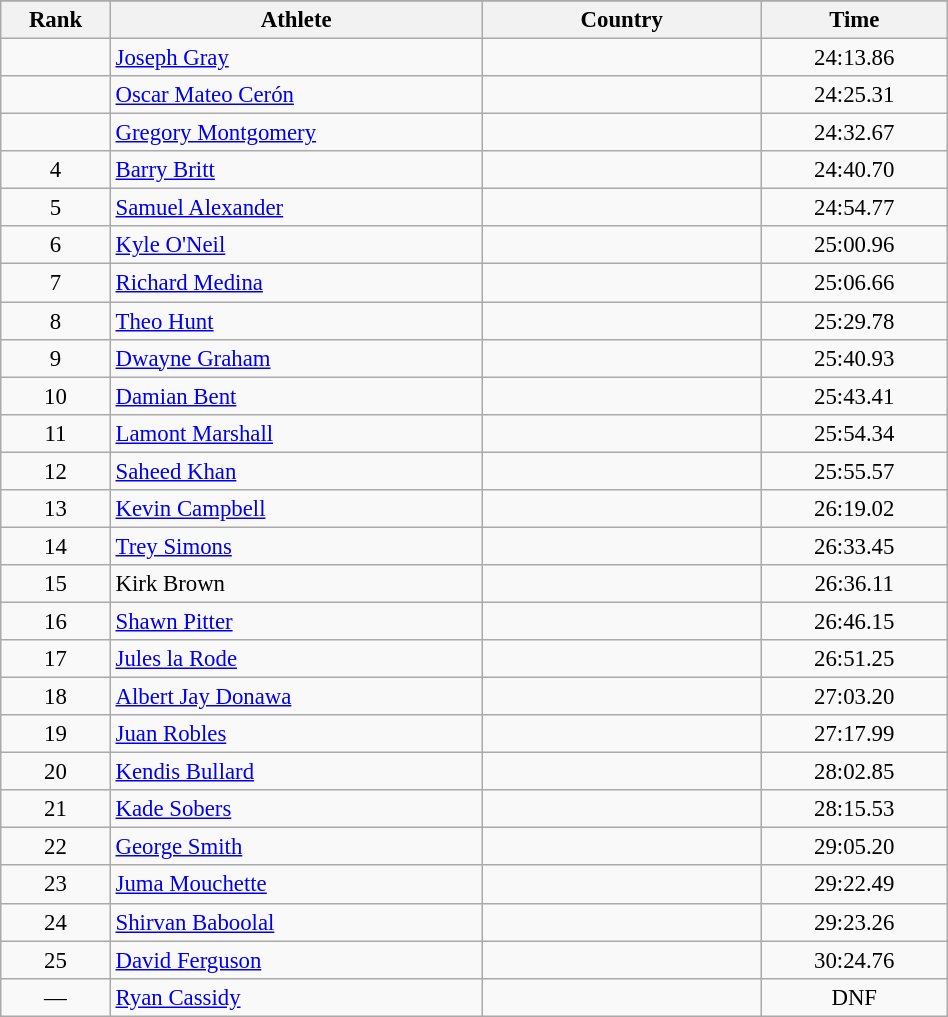<table class="wikitable sortable" style=" text-align:center; font-size:95%;" width="50%">
<tr>
</tr>
<tr>
<th width=5%>Rank</th>
<th width=20%>Athlete</th>
<th width=15%>Country</th>
<th width=10%>Time</th>
</tr>
<tr>
<td align=center></td>
<td align=left><a href='#'>Joseph Gray</a></td>
<td align=left></td>
<td>24:13.86</td>
</tr>
<tr>
<td align=center></td>
<td align=left><a href='#'>Oscar Mateo Cerón</a></td>
<td align=left></td>
<td>24:25.31</td>
</tr>
<tr>
<td align=center></td>
<td align=left><a href='#'>Gregory Montgomery</a></td>
<td align=left></td>
<td>24:32.67</td>
</tr>
<tr>
<td align=center>4</td>
<td align=left><a href='#'>Barry Britt</a></td>
<td align=left></td>
<td>24:40.70</td>
</tr>
<tr>
<td align=center>5</td>
<td align=left><a href='#'>Samuel Alexander</a></td>
<td align=left></td>
<td>24:54.77</td>
</tr>
<tr>
<td align=center>6</td>
<td align=left><a href='#'>Kyle O'Neil</a></td>
<td align=left></td>
<td>25:00.96</td>
</tr>
<tr>
<td align=center>7</td>
<td align=left><a href='#'>Richard Medina</a></td>
<td align=left></td>
<td>25:06.66</td>
</tr>
<tr>
<td align=center>8</td>
<td align=left><a href='#'>Theo Hunt</a></td>
<td align=left></td>
<td>25:29.78</td>
</tr>
<tr>
<td align=center>9</td>
<td align=left><a href='#'>Dwayne Graham</a></td>
<td align=left></td>
<td>25:40.93</td>
</tr>
<tr>
<td align=center>10</td>
<td align=left><a href='#'>Damian Bent</a></td>
<td align=left></td>
<td>25:43.41</td>
</tr>
<tr>
<td align=center>11</td>
<td align=left><a href='#'>Lamont Marshall</a></td>
<td align=left></td>
<td>25:54.34</td>
</tr>
<tr>
<td align=center>12</td>
<td align=left><a href='#'>Saheed Khan</a></td>
<td align=left></td>
<td>25:55.57</td>
</tr>
<tr>
<td align=center>13</td>
<td align=left><a href='#'>Kevin Campbell</a></td>
<td align=left></td>
<td>26:19.02</td>
</tr>
<tr>
<td align=center>14</td>
<td align=left><a href='#'>Trey Simons</a></td>
<td align=left></td>
<td>26:33.45</td>
</tr>
<tr>
<td align=center>15</td>
<td align=left>Kirk Brown</td>
<td align=left></td>
<td>26:36.11</td>
</tr>
<tr>
<td align=center>16</td>
<td align=left><a href='#'>Shawn Pitter</a></td>
<td align=left></td>
<td>26:46.15</td>
</tr>
<tr>
<td align=center>17</td>
<td align=left><a href='#'>Jules la Rode</a></td>
<td align=left></td>
<td>26:51.25</td>
</tr>
<tr>
<td align=center>18</td>
<td align=left><a href='#'>Albert Jay Donawa</a></td>
<td align=left></td>
<td>27:03.20</td>
</tr>
<tr>
<td align=center>19</td>
<td align=left><a href='#'>Juan Robles</a></td>
<td align=left></td>
<td>27:17.99</td>
</tr>
<tr>
<td align=center>20</td>
<td align=left><a href='#'>Kendis Bullard</a></td>
<td align=left></td>
<td>28:02.85</td>
</tr>
<tr>
<td align=center>21</td>
<td align=left><a href='#'>Kade Sobers</a></td>
<td align=left></td>
<td>28:15.53</td>
</tr>
<tr>
<td align=center>22</td>
<td align=left><a href='#'>George Smith</a></td>
<td align=left></td>
<td>29:05.20</td>
</tr>
<tr>
<td align=center>23</td>
<td align=left><a href='#'>Juma Mouchette</a></td>
<td align=left></td>
<td>29:22.49</td>
</tr>
<tr>
<td align=center>24</td>
<td align=left><a href='#'>Shirvan Baboolal</a></td>
<td align=left></td>
<td>29:23.26</td>
</tr>
<tr>
<td align=center>25</td>
<td align=left><a href='#'>David Ferguson</a></td>
<td align=left></td>
<td>30:24.76</td>
</tr>
<tr>
<td align=center>—</td>
<td align=left><a href='#'>Ryan Cassidy</a></td>
<td align=left></td>
<td>DNF</td>
</tr>
</table>
